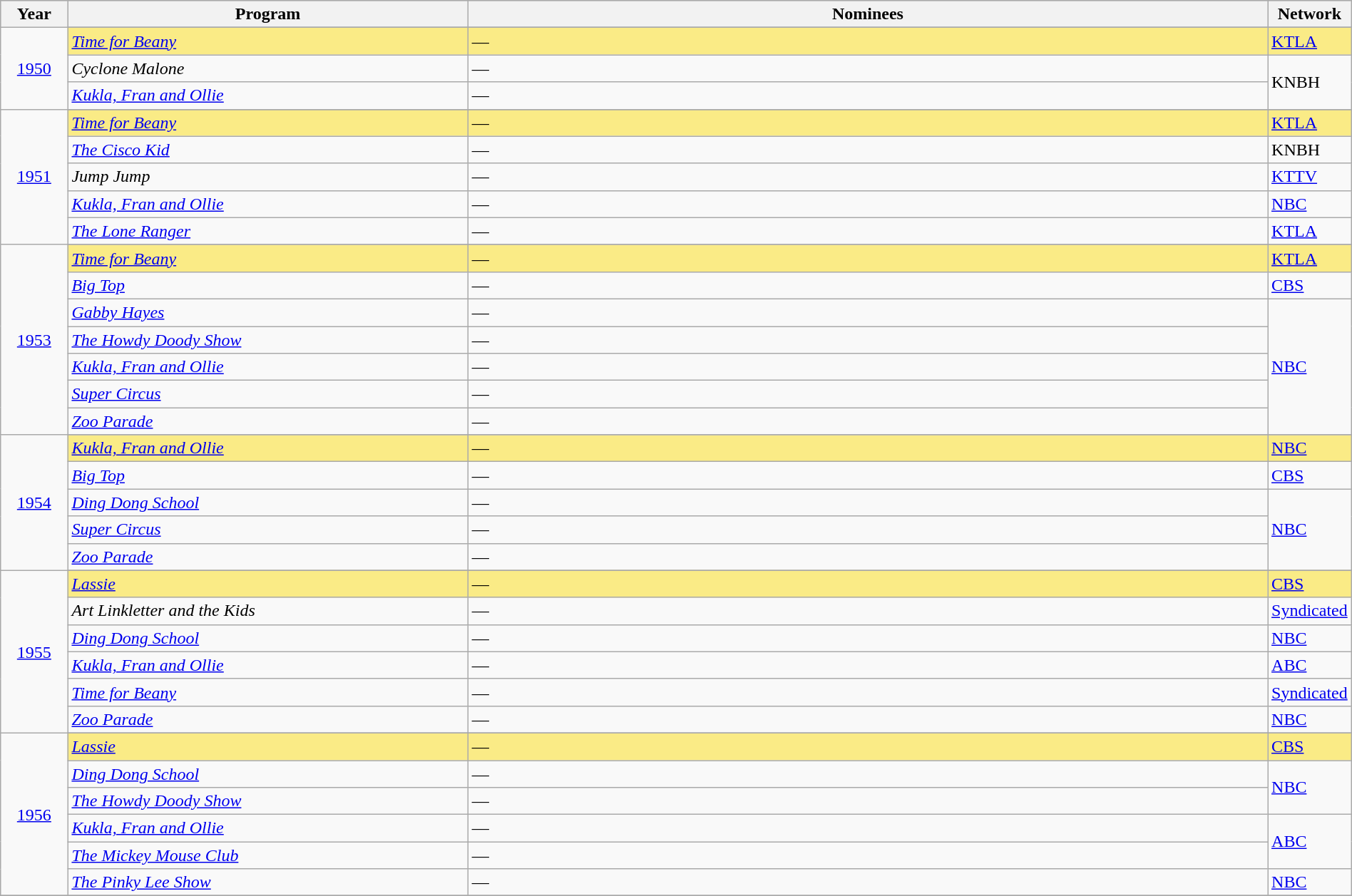<table class="wikitable" style="width:100%">
<tr bgcolor="#bebebe">
<th width="5%">Year</th>
<th width="30%">Program</th>
<th width="60%">Nominees</th>
<th width="5%">Network</th>
</tr>
<tr>
<td rowspan=4 style="text-align:center"><a href='#'>1950</a><br></td>
</tr>
<tr style="background:#FAEB86;">
<td><em><a href='#'>Time for Beany</a></em></td>
<td>—</td>
<td><a href='#'>KTLA</a></td>
</tr>
<tr>
<td><em>Cyclone Malone</em></td>
<td>—</td>
<td rowspan=2>KNBH</td>
</tr>
<tr>
<td><em><a href='#'>Kukla, Fran and Ollie</a></em></td>
<td>—</td>
</tr>
<tr>
<td rowspan=6 style="text-align:center"><a href='#'>1951</a><br></td>
</tr>
<tr style="background:#FAEB86;">
<td><em><a href='#'>Time for Beany</a></em></td>
<td>—</td>
<td><a href='#'>KTLA</a></td>
</tr>
<tr>
<td><em><a href='#'>The Cisco Kid</a></em></td>
<td>—</td>
<td>KNBH</td>
</tr>
<tr>
<td><em>Jump Jump</em></td>
<td>—</td>
<td><a href='#'>KTTV</a></td>
</tr>
<tr>
<td><em><a href='#'>Kukla, Fran and Ollie</a></em></td>
<td>—</td>
<td><a href='#'>NBC</a></td>
</tr>
<tr>
<td><em><a href='#'>The Lone Ranger</a></em></td>
<td>—</td>
<td><a href='#'>KTLA</a></td>
</tr>
<tr>
<td rowspan=8 style="text-align:center"><a href='#'>1953</a><br></td>
</tr>
<tr style="background:#FAEB86;">
<td><em><a href='#'>Time for Beany</a></em></td>
<td>—</td>
<td><a href='#'>KTLA</a></td>
</tr>
<tr>
<td><em><a href='#'>Big Top</a></em></td>
<td>—</td>
<td><a href='#'>CBS</a></td>
</tr>
<tr>
<td><em><a href='#'>Gabby Hayes</a></em></td>
<td>—</td>
<td rowspan=5><a href='#'>NBC</a></td>
</tr>
<tr>
<td><em><a href='#'>The Howdy Doody Show</a></em></td>
<td>—</td>
</tr>
<tr>
<td><em><a href='#'>Kukla, Fran and Ollie</a></em></td>
<td>—</td>
</tr>
<tr>
<td><em><a href='#'>Super Circus</a></em></td>
<td>—</td>
</tr>
<tr>
<td><em><a href='#'>Zoo Parade</a></em></td>
<td>—</td>
</tr>
<tr>
<td rowspan=6 style="text-align:center"><a href='#'>1954</a><br></td>
</tr>
<tr style="background:#FAEB86;">
<td><em><a href='#'>Kukla, Fran and Ollie</a></em></td>
<td>—</td>
<td><a href='#'>NBC</a></td>
</tr>
<tr>
<td><em><a href='#'>Big Top</a></em></td>
<td>—</td>
<td><a href='#'>CBS</a></td>
</tr>
<tr>
<td><em><a href='#'>Ding Dong School</a></em></td>
<td>—</td>
<td rowspan=3><a href='#'>NBC</a></td>
</tr>
<tr>
<td><em><a href='#'>Super Circus</a></em></td>
<td>—</td>
</tr>
<tr>
<td><em><a href='#'>Zoo Parade</a></em></td>
<td>—</td>
</tr>
<tr>
<td rowspan=7 style="text-align:center"><a href='#'>1955</a><br></td>
</tr>
<tr style="background:#FAEB86;">
<td><em><a href='#'>Lassie</a></em></td>
<td>—</td>
<td><a href='#'>CBS</a></td>
</tr>
<tr>
<td><em>Art Linkletter and the Kids</em></td>
<td>—</td>
<td><a href='#'>Syndicated</a></td>
</tr>
<tr>
<td><em><a href='#'>Ding Dong School</a></em></td>
<td>—</td>
<td><a href='#'>NBC</a></td>
</tr>
<tr>
<td><em><a href='#'>Kukla, Fran and Ollie</a></em></td>
<td>—</td>
<td><a href='#'>ABC</a></td>
</tr>
<tr>
<td><em><a href='#'>Time for Beany</a></em></td>
<td>—</td>
<td><a href='#'>Syndicated</a></td>
</tr>
<tr>
<td><em><a href='#'>Zoo Parade</a></em></td>
<td>—</td>
<td><a href='#'>NBC</a></td>
</tr>
<tr>
<td rowspan=7 style="text-align:center"><a href='#'>1956</a><br></td>
</tr>
<tr style="background:#FAEB86;">
<td><em><a href='#'>Lassie</a></em></td>
<td>—</td>
<td><a href='#'>CBS</a></td>
</tr>
<tr>
<td><em><a href='#'>Ding Dong School</a></em></td>
<td>—</td>
<td rowspan=2><a href='#'>NBC</a></td>
</tr>
<tr>
<td><em><a href='#'>The Howdy Doody Show</a></em></td>
<td>—</td>
</tr>
<tr>
<td><em><a href='#'>Kukla, Fran and Ollie</a></em></td>
<td>—</td>
<td rowspan=2><a href='#'>ABC</a></td>
</tr>
<tr>
<td><em><a href='#'>The Mickey Mouse Club</a></em></td>
<td>—</td>
</tr>
<tr>
<td><em><a href='#'>The Pinky Lee Show</a></em></td>
<td>—</td>
<td><a href='#'>NBC</a></td>
</tr>
<tr>
</tr>
</table>
